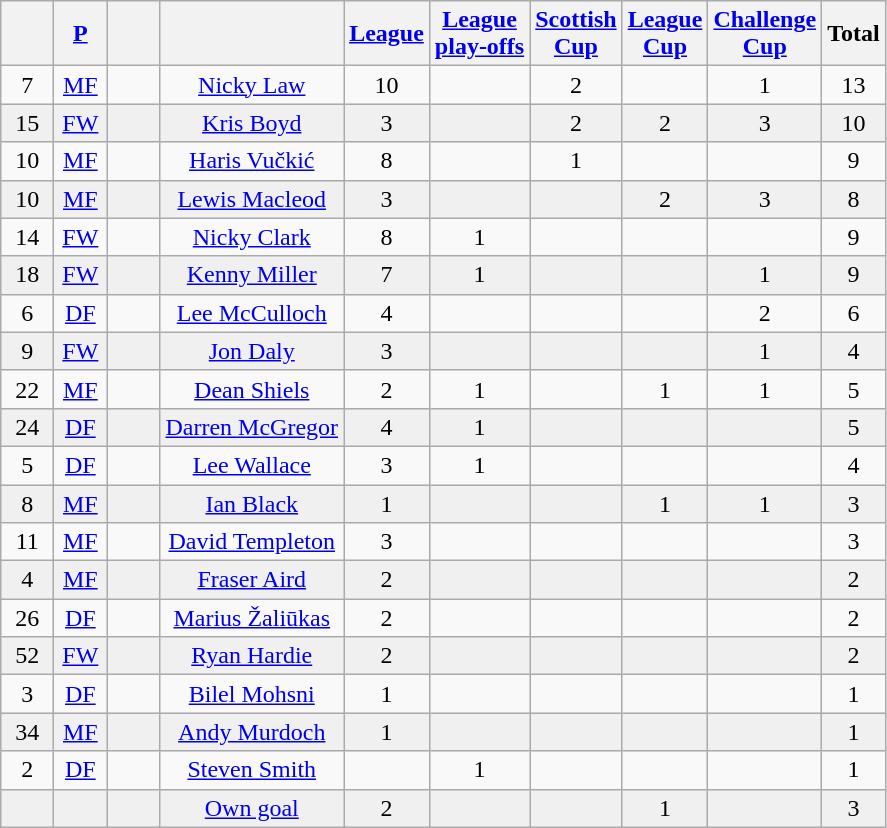<table class="wikitable sortable" style="text-align: center;">
<tr>
<th width=28><br></th>
<th width=28><a href='#'>P</a><br></th>
<th width=28><br></th>
<th><br></th>
<th><a href='#'>League</a><br></th>
<th><a href='#'>League<br>play-offs</a><br></th>
<th><a href='#'>Scottish<br>Cup</a><br></th>
<th><a href='#'>League<br>Cup</a><br></th>
<th><a href='#'>Challenge<br>Cup</a><br></th>
<th>Total<br></th>
</tr>
<tr>
<td>7</td>
<td><a href='#'>MF</a></td>
<td></td>
<td><a href='#'>Nicky Law</a></td>
<td>10</td>
<td></td>
<td>2</td>
<td></td>
<td>1</td>
<td>13</td>
</tr>
<tr bgcolor = "#F0F0F0">
<td>15</td>
<td><a href='#'>FW</a></td>
<td></td>
<td><a href='#'>Kris Boyd</a></td>
<td>3</td>
<td></td>
<td>2</td>
<td>2</td>
<td>3</td>
<td>10</td>
</tr>
<tr>
<td>10</td>
<td><a href='#'>MF</a></td>
<td></td>
<td><a href='#'>Haris Vučkić</a></td>
<td>8</td>
<td></td>
<td>1</td>
<td></td>
<td></td>
<td>9</td>
</tr>
<tr bgcolor = "#F0F0F0">
<td>10</td>
<td><a href='#'>MF</a></td>
<td></td>
<td><a href='#'>Lewis Macleod</a></td>
<td>3</td>
<td></td>
<td></td>
<td>2</td>
<td>3</td>
<td>8</td>
</tr>
<tr>
<td>14</td>
<td><a href='#'>FW</a></td>
<td></td>
<td><a href='#'>Nicky Clark</a></td>
<td>8</td>
<td>1</td>
<td></td>
<td></td>
<td></td>
<td>9</td>
</tr>
<tr bgcolor = "#F0F0F0">
<td>18</td>
<td><a href='#'>FW</a></td>
<td></td>
<td><a href='#'>Kenny Miller</a></td>
<td>7</td>
<td>1</td>
<td></td>
<td></td>
<td>1</td>
<td>9</td>
</tr>
<tr>
<td>6</td>
<td><a href='#'>DF</a></td>
<td></td>
<td><a href='#'>Lee McCulloch</a></td>
<td>4</td>
<td></td>
<td></td>
<td></td>
<td>2</td>
<td>6</td>
</tr>
<tr bgcolor = "#F0F0F0">
<td>9</td>
<td><a href='#'>FW</a></td>
<td></td>
<td><a href='#'>Jon Daly</a></td>
<td>3</td>
<td></td>
<td></td>
<td></td>
<td>1</td>
<td>4</td>
</tr>
<tr>
<td>22</td>
<td><a href='#'>MF</a></td>
<td></td>
<td><a href='#'>Dean Shiels</a></td>
<td>2</td>
<td>1</td>
<td></td>
<td>1</td>
<td>1</td>
<td>5</td>
</tr>
<tr bgcolor = "#F0F0F0">
<td>24</td>
<td><a href='#'>DF</a></td>
<td></td>
<td><a href='#'>Darren McGregor</a></td>
<td>4</td>
<td>1</td>
<td></td>
<td></td>
<td></td>
<td>5</td>
</tr>
<tr>
<td>5</td>
<td><a href='#'>DF</a></td>
<td></td>
<td><a href='#'>Lee Wallace</a></td>
<td>3</td>
<td>1</td>
<td></td>
<td></td>
<td></td>
<td>4</td>
</tr>
<tr bgcolor = "#F0F0F0">
<td>8</td>
<td><a href='#'>MF</a></td>
<td></td>
<td><a href='#'>Ian Black</a></td>
<td>1</td>
<td></td>
<td></td>
<td>1</td>
<td>1</td>
<td>3</td>
</tr>
<tr>
<td>11</td>
<td><a href='#'>MF</a></td>
<td></td>
<td><a href='#'>David Templeton</a></td>
<td>3</td>
<td></td>
<td></td>
<td></td>
<td></td>
<td>3</td>
</tr>
<tr bgcolor = "#F0F0F0">
<td>4</td>
<td><a href='#'>MF</a></td>
<td></td>
<td><a href='#'>Fraser Aird</a></td>
<td>2</td>
<td></td>
<td></td>
<td></td>
<td></td>
<td>2</td>
</tr>
<tr>
<td>26</td>
<td><a href='#'>DF</a></td>
<td></td>
<td><a href='#'>Marius Žaliūkas</a></td>
<td>2</td>
<td></td>
<td></td>
<td></td>
<td></td>
<td>2</td>
</tr>
<tr bgcolor = "#F0F0F0">
<td>52</td>
<td><a href='#'>FW</a></td>
<td></td>
<td><a href='#'>Ryan Hardie</a></td>
<td>2</td>
<td></td>
<td></td>
<td></td>
<td></td>
<td>2</td>
</tr>
<tr>
<td>3</td>
<td><a href='#'>DF</a></td>
<td></td>
<td><a href='#'>Bilel Mohsni</a></td>
<td>1</td>
<td></td>
<td></td>
<td></td>
<td></td>
<td>1</td>
</tr>
<tr bgcolor = "#F0F0F0">
<td>34</td>
<td><a href='#'>MF</a></td>
<td></td>
<td><a href='#'>Andy Murdoch</a></td>
<td>1</td>
<td></td>
<td></td>
<td></td>
<td></td>
<td>1</td>
</tr>
<tr>
<td>2</td>
<td><a href='#'>DF</a></td>
<td></td>
<td><a href='#'>Steven Smith</a></td>
<td></td>
<td>1</td>
<td></td>
<td></td>
<td></td>
<td>1</td>
</tr>
<tr bgcolor = "#F0F0F0">
<td></td>
<td></td>
<td></td>
<td><a href='#'>Own goal</a></td>
<td>2</td>
<td></td>
<td></td>
<td>1</td>
<td></td>
<td>3</td>
</tr>
</table>
